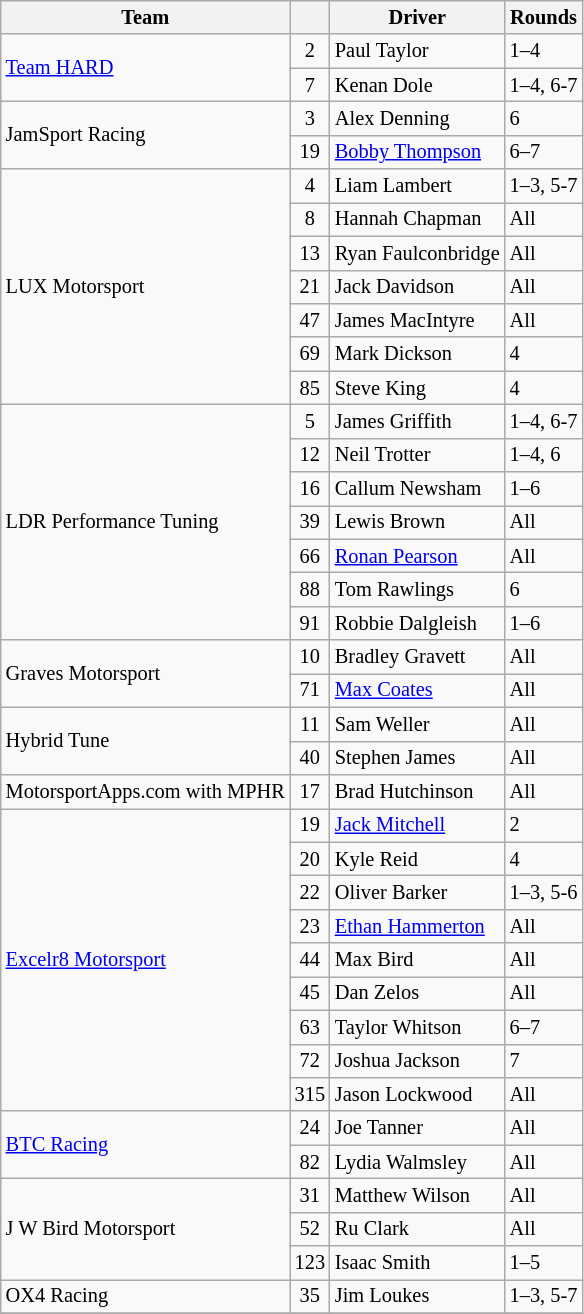<table class="wikitable" style="font-size: 85%;">
<tr>
<th>Team</th>
<th></th>
<th>Driver</th>
<th>Rounds</th>
</tr>
<tr>
<td rowspan=2><a href='#'>Team HARD</a></td>
<td align=center>2</td>
<td>Paul Taylor</td>
<td>1–4</td>
</tr>
<tr>
<td align=center>7</td>
<td>Kenan Dole</td>
<td>1–4, 6-7</td>
</tr>
<tr>
<td rowspan=2>JamSport Racing</td>
<td align=center>3</td>
<td>Alex Denning</td>
<td>6</td>
</tr>
<tr>
<td align=center>19</td>
<td><a href='#'>Bobby Thompson</a></td>
<td>6–7</td>
</tr>
<tr>
<td rowspan=7>LUX Motorsport</td>
<td align=center>4</td>
<td>Liam Lambert</td>
<td>1–3, 5-7</td>
</tr>
<tr>
<td align=center>8</td>
<td>Hannah Chapman</td>
<td>All</td>
</tr>
<tr>
<td align=center>13</td>
<td nowrap>Ryan Faulconbridge</td>
<td>All</td>
</tr>
<tr>
<td align=center>21</td>
<td>Jack Davidson</td>
<td>All</td>
</tr>
<tr>
<td align=center>47</td>
<td>James MacIntyre</td>
<td>All</td>
</tr>
<tr>
<td align=center>69</td>
<td>Mark Dickson</td>
<td>4</td>
</tr>
<tr>
<td align=center>85</td>
<td>Steve King</td>
<td>4</td>
</tr>
<tr>
<td rowspan=7>LDR Performance Tuning</td>
<td align=center>5</td>
<td>James Griffith</td>
<td>1–4, 6-7</td>
</tr>
<tr>
<td align=center>12</td>
<td>Neil Trotter</td>
<td>1–4, 6</td>
</tr>
<tr>
<td align=center>16</td>
<td>Callum Newsham</td>
<td>1–6</td>
</tr>
<tr>
<td align=center>39</td>
<td>Lewis Brown</td>
<td>All</td>
</tr>
<tr>
<td align=center>66</td>
<td><a href='#'>Ronan Pearson</a></td>
<td>All</td>
</tr>
<tr>
<td align=center>88</td>
<td>Tom Rawlings</td>
<td>6</td>
</tr>
<tr>
<td align=center>91</td>
<td>Robbie Dalgleish</td>
<td>1–6</td>
</tr>
<tr>
<td rowspan=2>Graves Motorsport</td>
<td align=center>10</td>
<td>Bradley Gravett</td>
<td>All</td>
</tr>
<tr>
<td align=center>71</td>
<td><a href='#'>Max Coates</a></td>
<td>All</td>
</tr>
<tr>
<td rowspan=2>Hybrid Tune</td>
<td align=center>11</td>
<td>Sam Weller</td>
<td>All</td>
</tr>
<tr>
<td align=center>40</td>
<td>Stephen James</td>
<td>All</td>
</tr>
<tr>
<td>MotorsportApps.com with MPHR</td>
<td align=center>17</td>
<td>Brad Hutchinson</td>
<td>All</td>
</tr>
<tr>
<td rowspan="9"><a href='#'>Excelr8 Motorsport</a></td>
<td align=center>19</td>
<td><a href='#'>Jack Mitchell</a></td>
<td>2</td>
</tr>
<tr>
<td align=center>20</td>
<td>Kyle Reid</td>
<td>4</td>
</tr>
<tr>
<td align=center>22</td>
<td>Oliver Barker</td>
<td>1–3, 5-6</td>
</tr>
<tr>
<td align=center>23</td>
<td><a href='#'>Ethan Hammerton</a></td>
<td>All</td>
</tr>
<tr>
<td align=center>44</td>
<td>Max Bird</td>
<td>All</td>
</tr>
<tr>
<td align=center>45</td>
<td>Dan Zelos</td>
<td>All</td>
</tr>
<tr>
<td align=center>63</td>
<td>Taylor Whitson</td>
<td>6–7</td>
</tr>
<tr>
<td align=center>72</td>
<td>Joshua Jackson</td>
<td>7</td>
</tr>
<tr>
<td align=center>315</td>
<td>Jason Lockwood</td>
<td>All</td>
</tr>
<tr>
<td rowspan=2><a href='#'>BTC Racing</a></td>
<td align=center>24</td>
<td>Joe Tanner</td>
<td>All</td>
</tr>
<tr>
<td align=center>82</td>
<td>Lydia Walmsley</td>
<td>All</td>
</tr>
<tr>
<td rowspan=3>J W Bird Motorsport</td>
<td align=center>31</td>
<td>Matthew Wilson</td>
<td>All</td>
</tr>
<tr>
<td align=center>52</td>
<td>Ru Clark</td>
<td>All</td>
</tr>
<tr>
<td align=center>123</td>
<td>Isaac Smith</td>
<td>1–5</td>
</tr>
<tr>
<td>OX4 Racing</td>
<td align=center>35</td>
<td>Jim Loukes</td>
<td>1–3, 5-7</td>
</tr>
<tr>
</tr>
</table>
